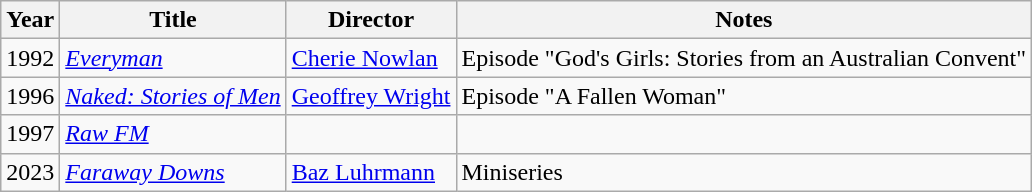<table class="wikitable">
<tr>
<th>Year</th>
<th>Title</th>
<th>Director</th>
<th>Notes</th>
</tr>
<tr>
<td>1992</td>
<td><em><a href='#'>Everyman</a></em></td>
<td><a href='#'>Cherie Nowlan</a></td>
<td>Episode "God's Girls: Stories from an Australian Convent"</td>
</tr>
<tr>
<td>1996</td>
<td><em><a href='#'>Naked: Stories of Men</a></em></td>
<td><a href='#'>Geoffrey Wright</a></td>
<td>Episode "A Fallen Woman"</td>
</tr>
<tr>
<td>1997</td>
<td><em><a href='#'>Raw FM</a></em></td>
<td></td>
<td></td>
</tr>
<tr>
<td>2023</td>
<td><em><a href='#'>Faraway Downs</a></em></td>
<td><a href='#'>Baz Luhrmann</a></td>
<td>Miniseries</td>
</tr>
</table>
